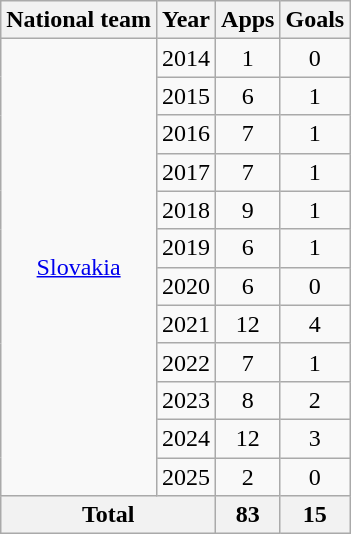<table class="wikitable" style="text-align:center">
<tr>
<th>National team</th>
<th>Year</th>
<th>Apps</th>
<th>Goals</th>
</tr>
<tr>
<td rowspan="12"><a href='#'>Slovakia</a></td>
<td>2014</td>
<td>1</td>
<td>0</td>
</tr>
<tr>
<td>2015</td>
<td>6</td>
<td>1</td>
</tr>
<tr>
<td>2016</td>
<td>7</td>
<td>1</td>
</tr>
<tr>
<td>2017</td>
<td>7</td>
<td>1</td>
</tr>
<tr>
<td>2018</td>
<td>9</td>
<td>1</td>
</tr>
<tr>
<td>2019</td>
<td>6</td>
<td>1</td>
</tr>
<tr>
<td>2020</td>
<td>6</td>
<td>0</td>
</tr>
<tr>
<td>2021</td>
<td>12</td>
<td>4</td>
</tr>
<tr>
<td>2022</td>
<td>7</td>
<td>1</td>
</tr>
<tr>
<td>2023</td>
<td>8</td>
<td>2</td>
</tr>
<tr>
<td>2024</td>
<td>12</td>
<td>3</td>
</tr>
<tr>
<td>2025</td>
<td>2</td>
<td>0</td>
</tr>
<tr>
<th colspan="2">Total</th>
<th>83</th>
<th>15</th>
</tr>
</table>
